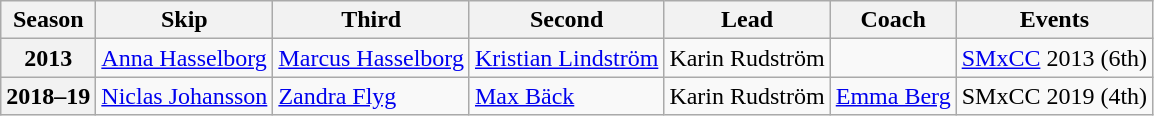<table class="wikitable">
<tr>
<th scope="col">Season</th>
<th scope="col">Skip</th>
<th scope="col">Third</th>
<th scope="col">Second</th>
<th scope="col">Lead</th>
<th scope="col">Coach</th>
<th scope="col">Events</th>
</tr>
<tr>
<th scope="row">2013</th>
<td><a href='#'>Anna Hasselborg</a></td>
<td><a href='#'>Marcus Hasselborg</a></td>
<td><a href='#'>Kristian Lindström</a></td>
<td>Karin Rudström</td>
<td></td>
<td><a href='#'>SMxCC</a> 2013 (6th)</td>
</tr>
<tr>
<th scope="row">2018–19</th>
<td><a href='#'>Niclas Johansson</a></td>
<td><a href='#'>Zandra Flyg</a></td>
<td><a href='#'>Max Bäck</a></td>
<td>Karin Rudström</td>
<td><a href='#'>Emma Berg</a></td>
<td>SMxCC 2019 (4th)</td>
</tr>
</table>
